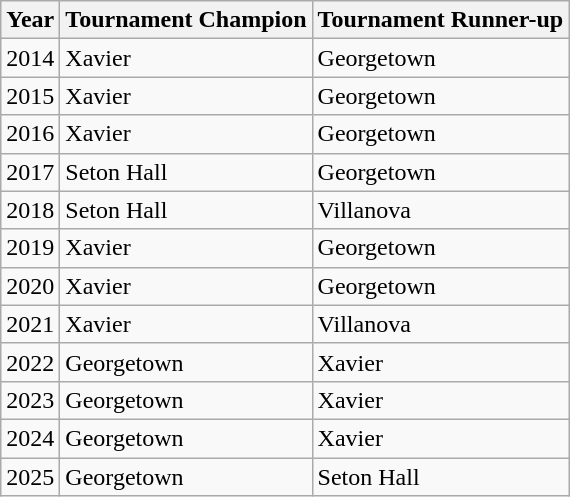<table class="wikitable sortable">
<tr>
<th>Year</th>
<th>Tournament Champion</th>
<th>Tournament Runner-up</th>
</tr>
<tr>
<td>2014</td>
<td>Xavier</td>
<td>Georgetown</td>
</tr>
<tr>
<td>2015</td>
<td>Xavier</td>
<td>Georgetown</td>
</tr>
<tr>
<td>2016</td>
<td>Xavier</td>
<td>Georgetown</td>
</tr>
<tr>
<td>2017</td>
<td>Seton Hall</td>
<td>Georgetown</td>
</tr>
<tr>
<td>2018</td>
<td>Seton Hall</td>
<td>Villanova</td>
</tr>
<tr>
<td>2019</td>
<td>Xavier</td>
<td>Georgetown</td>
</tr>
<tr>
<td>2020</td>
<td>Xavier</td>
<td>Georgetown</td>
</tr>
<tr>
<td>2021</td>
<td>Xavier</td>
<td>Villanova</td>
</tr>
<tr>
<td>2022</td>
<td>Georgetown</td>
<td>Xavier</td>
</tr>
<tr>
<td>2023</td>
<td>Georgetown</td>
<td>Xavier</td>
</tr>
<tr>
<td>2024</td>
<td>Georgetown</td>
<td>Xavier</td>
</tr>
<tr>
<td>2025</td>
<td>Georgetown</td>
<td>Seton Hall</td>
</tr>
</table>
